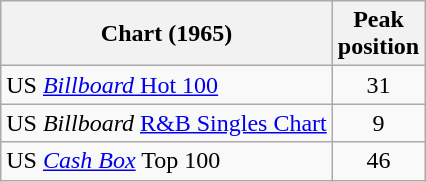<table class="wikitable sortable">
<tr>
<th>Chart (1965)</th>
<th>Peak<br>position</th>
</tr>
<tr>
<td>US <a href='#'><em>Billboard</em> Hot 100</a></td>
<td style="text-align:center;">31</td>
</tr>
<tr>
<td>US <em>Billboard</em> <a href='#'>R&B Singles Chart</a></td>
<td style="text-align:center;">9</td>
</tr>
<tr>
<td>US <a href='#'><em>Cash Box</em></a> Top 100</td>
<td align="center">46</td>
</tr>
</table>
